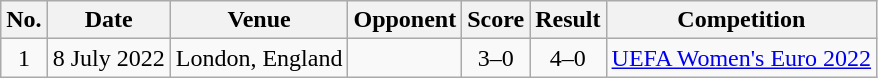<table class="wikitable sortable">
<tr>
<th scope="col">No.</th>
<th scope="col">Date</th>
<th scope="col">Venue</th>
<th scope="col">Opponent</th>
<th scope="col">Score</th>
<th scope="col">Result</th>
<th scope="col">Competition</th>
</tr>
<tr>
<td align="center">1</td>
<td>8 July 2022</td>
<td>London, England</td>
<td></td>
<td align="center">3–0</td>
<td align="center">4–0</td>
<td><a href='#'>UEFA Women's Euro 2022</a></td>
</tr>
</table>
